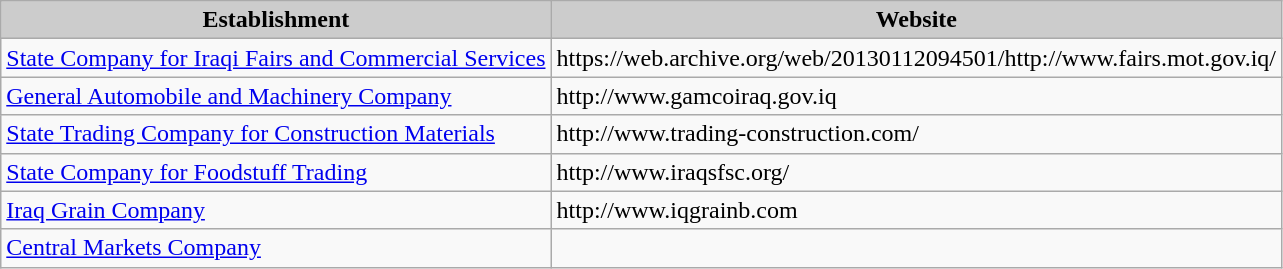<table class="wikitable">
<tr>
<th style="background:#ccc;">Establishment</th>
<th style="background:#ccc;">Website</th>
</tr>
<tr>
<td><a href='#'>State Company for Iraqi Fairs and Commercial Services</a></td>
<td>https://web.archive.org/web/20130112094501/http://www.fairs.mot.gov.iq/</td>
</tr>
<tr>
<td><a href='#'>General Automobile and Machinery Company</a></td>
<td>http://www.gamcoiraq.gov.iq</td>
</tr>
<tr>
<td><a href='#'>State Trading Company for Construction Materials</a></td>
<td>http://www.trading-construction.com/</td>
</tr>
<tr>
<td><a href='#'>State Company for Foodstuff Trading</a></td>
<td>http://www.iraqsfsc.org/</td>
</tr>
<tr>
<td><a href='#'>Iraq Grain Company</a></td>
<td>http://www.iqgrainb.com</td>
</tr>
<tr>
<td><a href='#'>Central Markets Company</a></td>
</tr>
</table>
